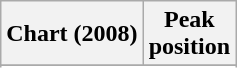<table class="wikitable sortable">
<tr>
<th>Chart (2008)</th>
<th>Peak<br>position</th>
</tr>
<tr>
</tr>
<tr>
</tr>
</table>
